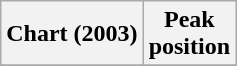<table class="wikitable sortable plainrowheaders" style="text-align:center">
<tr>
<th scope="col">Chart (2003)</th>
<th scope="col">Peak<br>position</th>
</tr>
<tr>
</tr>
</table>
